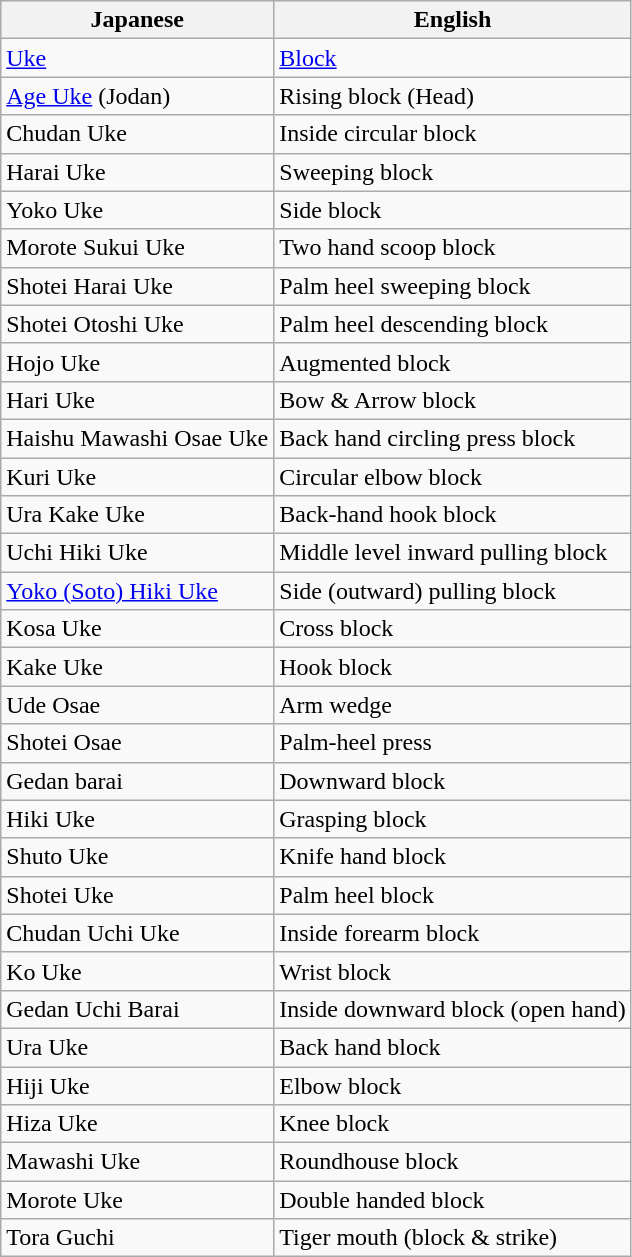<table class="wikitable">
<tr>
<th>Japanese</th>
<th>English</th>
</tr>
<tr>
<td><a href='#'>Uke</a></td>
<td><a href='#'>Block</a></td>
</tr>
<tr>
<td><a href='#'>Age Uke</a> (Jodan)</td>
<td>Rising block (Head)</td>
</tr>
<tr>
<td>Chudan Uke</td>
<td>Inside circular block</td>
</tr>
<tr>
<td>Harai Uke</td>
<td>Sweeping block</td>
</tr>
<tr>
<td>Yoko Uke</td>
<td>Side block</td>
</tr>
<tr>
<td>Morote Sukui Uke</td>
<td>Two hand scoop block</td>
</tr>
<tr>
<td>Shotei Harai Uke</td>
<td>Palm heel sweeping block</td>
</tr>
<tr>
<td>Shotei Otoshi Uke</td>
<td>Palm heel descending block</td>
</tr>
<tr>
<td>Hojo Uke</td>
<td>Augmented block</td>
</tr>
<tr>
<td>Hari Uke</td>
<td>Bow & Arrow block</td>
</tr>
<tr>
<td>Haishu Mawashi Osae Uke</td>
<td>Back hand circling press block</td>
</tr>
<tr>
<td>Kuri Uke</td>
<td>Circular elbow block</td>
</tr>
<tr>
<td>Ura Kake Uke</td>
<td>Back-hand hook block</td>
</tr>
<tr>
<td>Uchi Hiki Uke</td>
<td>Middle level inward pulling block</td>
</tr>
<tr>
<td><a href='#'>Yoko (Soto) Hiki Uke</a></td>
<td>Side (outward) pulling block</td>
</tr>
<tr>
<td>Kosa Uke</td>
<td>Cross block</td>
</tr>
<tr>
<td>Kake Uke</td>
<td>Hook block</td>
</tr>
<tr>
<td>Ude Osae</td>
<td>Arm wedge</td>
</tr>
<tr>
<td>Shotei Osae</td>
<td>Palm-heel press</td>
</tr>
<tr>
<td>Gedan barai</td>
<td>Downward block</td>
</tr>
<tr>
<td>Hiki Uke</td>
<td>Grasping block</td>
</tr>
<tr>
<td>Shuto Uke</td>
<td>Knife hand block</td>
</tr>
<tr>
<td>Shotei Uke</td>
<td>Palm heel block</td>
</tr>
<tr>
<td>Chudan Uchi Uke</td>
<td>Inside forearm block</td>
</tr>
<tr>
<td>Ko Uke</td>
<td>Wrist block</td>
</tr>
<tr>
<td>Gedan Uchi Barai</td>
<td>Inside downward block (open hand)</td>
</tr>
<tr>
<td>Ura Uke</td>
<td>Back hand block</td>
</tr>
<tr>
<td>Hiji Uke</td>
<td>Elbow block</td>
</tr>
<tr>
<td>Hiza Uke</td>
<td>Knee block</td>
</tr>
<tr>
<td>Mawashi Uke</td>
<td>Roundhouse block</td>
</tr>
<tr>
<td>Morote Uke</td>
<td>Double handed block</td>
</tr>
<tr>
<td>Tora Guchi</td>
<td>Tiger mouth (block & strike)</td>
</tr>
</table>
